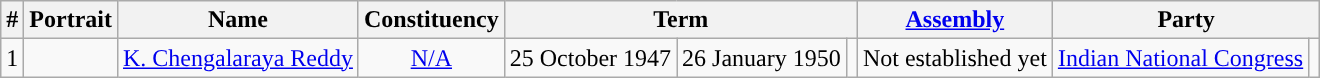<table class="wikitable" style="text-align:center">
<tr>
<th scope="col">#</th>
<th>Portrait</th>
<th scope="col">Name</th>
<th>Constituency</th>
<th colspan="3" scope="col">Term<br></th>
<th scope="col"><a href='#'>Assembly</a><br></th>
<th colspan="2" scope="col">Party</th>
</tr>
<tr>
<td>1</td>
<td></td>
<td><a href='#'>K. Chengalaraya Reddy</a></td>
<td><a href='#'>N/A</a></td>
<td>25 October 1947</td>
<td>26 January 1950</td>
<td></td>
<td>Not established yet</td>
<td><a href='#'>Indian National Congress</a></td>
<td style="background-color: "></td>
</tr>
</table>
